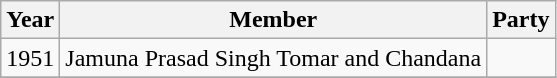<table class="wikitable sortable">
<tr>
<th>Year</th>
<th>Member</th>
<th colspan="2">Party</th>
</tr>
<tr>
<td>1951</td>
<td>Jamuna Prasad Singh Tomar and Chandana</td>
<td></td>
</tr>
<tr>
</tr>
</table>
